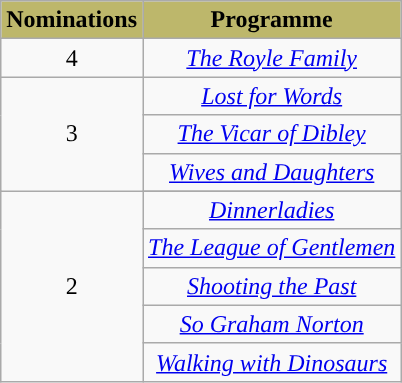<table class="wikitable" style="text-align:center;">
<tr>
<th style="background:#BDB76B;">Nominations</th>
<th style="background:#BDB76B;">Programme</th>
</tr>
<tr>
<td>4</td>
<td><em><a href='#'>The Royle Family</a></em></td>
</tr>
<tr>
<td rowspan="3">3</td>
<td><em><a href='#'>Lost for Words</a></em></td>
</tr>
<tr>
<td><em><a href='#'>The Vicar of Dibley</a></em></td>
</tr>
<tr>
<td><em><a href='#'>Wives and Daughters</a></em></td>
</tr>
<tr>
<td rowspan="7">2</td>
</tr>
<tr>
<td><em><a href='#'>Dinnerladies</a></em></td>
</tr>
<tr>
<td><em><a href='#'>The League of Gentlemen</a></em></td>
</tr>
<tr>
<td><em><a href='#'>Shooting the Past</a></em></td>
</tr>
<tr>
<td><em><a href='#'>So Graham Norton</a></em></td>
</tr>
<tr>
<td><em><a href='#'>Walking with Dinosaurs</a></em></td>
</tr>
</table>
